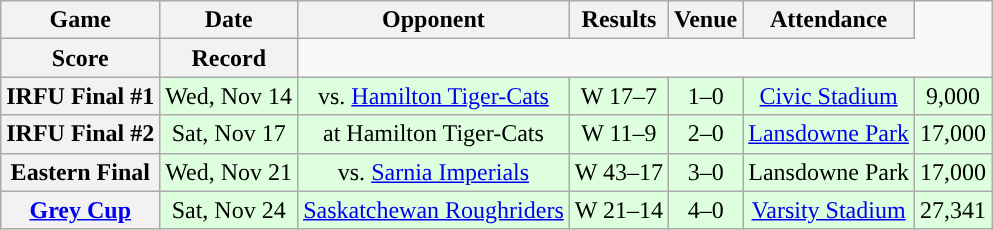<table class="wikitable" style="text-align:center">
<tr>
<th>Game</th>
<th>Date</th>
<th>Opponent</th>
<th>Results</th>
<th>Venue</th>
<th>Attendance</th>
</tr>
<tr>
<th>Score</th>
<th>Record</th>
</tr>
<tr style="background:#ddffdd">
<th>IRFU Final #1</th>
<td>Wed, Nov 14</td>
<td>vs. <a href='#'>Hamilton Tiger-Cats</a></td>
<td>W 17–7</td>
<td>1–0</td>
<td><a href='#'>Civic Stadium</a></td>
<td>9,000</td>
</tr>
<tr style="background:#ddffdd">
<th>IRFU Final #2</th>
<td>Sat, Nov 17</td>
<td>at Hamilton Tiger-Cats</td>
<td>W 11–9</td>
<td>2–0</td>
<td><a href='#'>Lansdowne Park</a></td>
<td>17,000</td>
</tr>
<tr style="background:#ddffdd">
<th>Eastern Final</th>
<td>Wed, Nov 21</td>
<td>vs. <a href='#'>Sarnia Imperials</a></td>
<td>W 43–17</td>
<td>3–0</td>
<td>Lansdowne Park</td>
<td>17,000</td>
</tr>
<tr style="background:#ddffdd">
<th><a href='#'>Grey Cup</a></th>
<td>Sat, Nov 24</td>
<td><a href='#'>Saskatchewan Roughriders</a></td>
<td>W 21–14</td>
<td>4–0</td>
<td><a href='#'>Varsity Stadium</a></td>
<td>27,341</td>
</tr>
</table>
